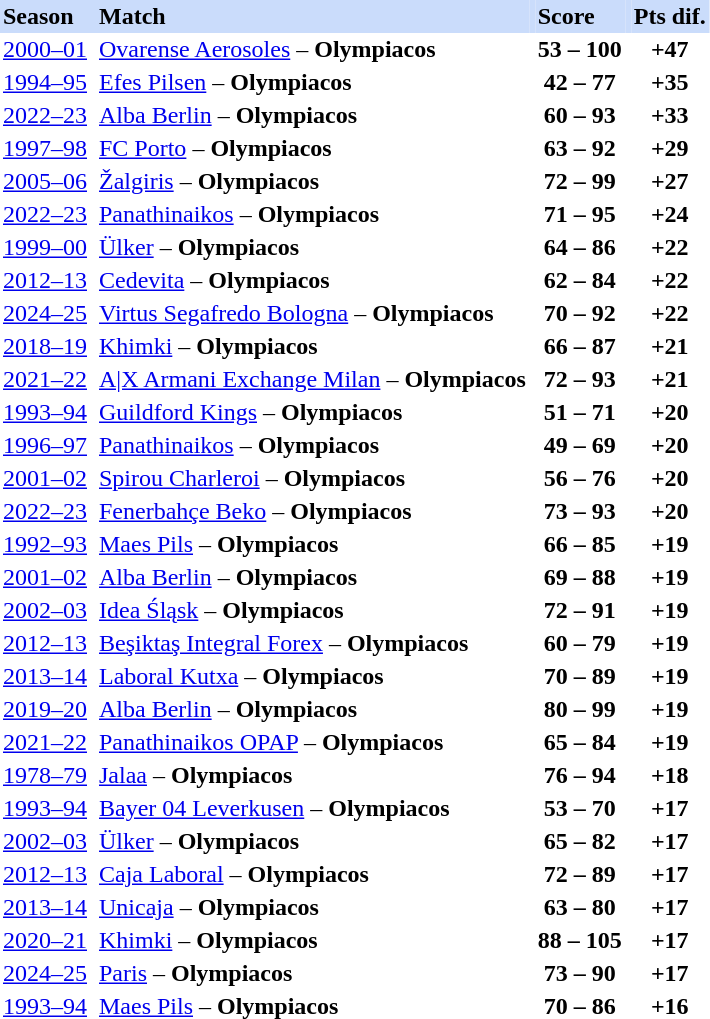<table class="toccolours" border="0" cellpadding="2" cellspacing="0" style="margin:0.5em; text-align: left;">
<tr bgcolor=#CADCFB>
<th>Season</th>
<th></th>
<th>Match</th>
<th></th>
<th>Score</th>
<th></th>
<th>Pts dif.</th>
</tr>
<tr>
<td style="text-align: center;"><a href='#'>2000–01</a></td>
<td></td>
<td style="text-align: left;"><a href='#'>Ovarense Aerosoles</a> – <strong>Olympiacos</strong></td>
<td></td>
<td style="text-align: center;"><strong>53 – 100</strong></td>
<td></td>
<td style="text-align: center;"><strong>+47</strong></td>
</tr>
<tr>
<td style="text-align: center;"><a href='#'>1994–95</a></td>
<td></td>
<td style="text-align: left;"><a href='#'>Efes Pilsen</a> – <strong>Olympiacos</strong></td>
<td></td>
<td style="text-align: center;"><strong>42 – 77</strong></td>
<td></td>
<td style="text-align: center;"><strong>+35</strong></td>
</tr>
<tr>
<td style="text-align: center;"><a href='#'>2022–23</a></td>
<td></td>
<td style="text-align: left;"><a href='#'>Alba Berlin</a> – <strong>Olympiacos</strong></td>
<td></td>
<td style="text-align: center;"><strong>60 – 93</strong></td>
<td></td>
<td style="text-align: center;"><strong>+33</strong></td>
</tr>
<tr>
<td style="text-align: center;"><a href='#'>1997–98</a></td>
<td></td>
<td style="text-align: left;"><a href='#'>FC Porto</a> – <strong>Olympiacos</strong></td>
<td></td>
<td style="text-align: center;"><strong>63 – 92</strong></td>
<td></td>
<td style="text-align: center;"><strong>+29</strong></td>
</tr>
<tr>
<td style="text-align: center;"><a href='#'>2005–06</a></td>
<td></td>
<td style="text-align: left;"><a href='#'>Žalgiris</a> – <strong>Olympiacos</strong></td>
<td></td>
<td style="text-align: center;"><strong>72 – 99</strong></td>
<td></td>
<td style="text-align: center;"><strong>+27</strong></td>
</tr>
<tr>
<td style="text-align: center;"><a href='#'>2022–23</a></td>
<td></td>
<td style="text-align: left;"><a href='#'>Panathinaikos</a> – <strong>Olympiacos</strong></td>
<td></td>
<td style="text-align: center;"><strong>71 – 95</strong></td>
<td></td>
<td style="text-align: center;"><strong>+24</strong></td>
</tr>
<tr>
<td style="text-align: center;"><a href='#'>1999–00</a></td>
<td></td>
<td style="text-align: left;"><a href='#'>Ülker</a> – <strong>Olympiacos</strong></td>
<td></td>
<td style="text-align: center;"><strong>64 – 86</strong></td>
<td></td>
<td style="text-align: center;"><strong>+22</strong></td>
</tr>
<tr>
<td style="text-align: center;"><a href='#'>2012–13</a></td>
<td></td>
<td style="text-align: left;"><a href='#'>Cedevita</a> – <strong>Olympiacos</strong></td>
<td></td>
<td style="text-align: center;"><strong>62 – 84</strong></td>
<td></td>
<td style="text-align: center;"><strong>+22</strong></td>
</tr>
<tr>
<td style="text-align: center;"><a href='#'>2024–25</a></td>
<td></td>
<td style="text-align: left;"><a href='#'>Virtus Segafredo Bologna</a> – <strong>Olympiacos</strong></td>
<td></td>
<td style="text-align: center;"><strong>70 – 92</strong></td>
<td></td>
<td style="text-align: center;"><strong>+22</strong></td>
</tr>
<tr>
<td style="text-align: center;"><a href='#'>2018–19</a></td>
<td></td>
<td style="text-align: left;"><a href='#'>Khimki</a> – <strong>Olympiacos</strong></td>
<td></td>
<td style="text-align: center;"><strong>66 – 87</strong></td>
<td></td>
<td style="text-align: center;"><strong>+21</strong></td>
</tr>
<tr>
<td style="text-align: center;"><a href='#'>2021–22</a></td>
<td></td>
<td style="text-align: left;"><a href='#'>A|X Armani Exchange Milan</a> – <strong>Olympiacos</strong></td>
<td></td>
<td style="text-align: center;"><strong>72 – 93</strong></td>
<td></td>
<td style="text-align: center;"><strong>+21</strong></td>
</tr>
<tr>
<td style="text-align: center;"><a href='#'>1993–94</a></td>
<td></td>
<td style="text-align: left;"><a href='#'>Guildford Kings</a> – <strong>Olympiacos</strong></td>
<td></td>
<td style="text-align: center;"><strong>51 – 71</strong></td>
<td></td>
<td style="text-align: center;"><strong>+20</strong></td>
</tr>
<tr>
<td style="text-align: center;"><a href='#'>1996–97</a></td>
<td></td>
<td style="text-align: left;"><a href='#'>Panathinaikos</a> – <strong>Olympiacos</strong></td>
<td></td>
<td style="text-align: center;"><strong>49 – 69</strong></td>
<td></td>
<td style="text-align: center;"><strong>+20</strong></td>
</tr>
<tr>
<td style="text-align: center;"><a href='#'>2001–02</a></td>
<td></td>
<td style="text-align: left;"><a href='#'>Spirou Charleroi</a> – <strong>Olympiacos</strong></td>
<td></td>
<td style="text-align: center;"><strong>56 – 76</strong></td>
<td></td>
<td style="text-align: center;"><strong>+20</strong></td>
</tr>
<tr>
<td style="text-align: center;"><a href='#'>2022–23</a></td>
<td></td>
<td style="text-align: left;"><a href='#'>Fenerbahçe Beko</a> – <strong>Olympiacos</strong></td>
<td></td>
<td style="text-align: center;"><strong>73 – 93</strong></td>
<td></td>
<td style="text-align: center;"><strong>+20</strong></td>
</tr>
<tr>
<td style="text-align: center;"><a href='#'>1992–93</a></td>
<td></td>
<td style="text-align: left;"><a href='#'>Maes Pils</a> – <strong>Olympiacos</strong></td>
<td></td>
<td style="text-align: center;"><strong>66 – 85</strong></td>
<td></td>
<td style="text-align: center;"><strong>+19</strong></td>
</tr>
<tr>
<td style="text-align: center;"><a href='#'>2001–02</a></td>
<td></td>
<td style="text-align: left;"><a href='#'>Alba Berlin</a> – <strong>Olympiacos</strong></td>
<td></td>
<td style="text-align: center;"><strong>69 – 88</strong></td>
<td></td>
<td style="text-align: center;"><strong>+19</strong></td>
</tr>
<tr>
<td style="text-align: center;"><a href='#'>2002–03</a></td>
<td></td>
<td style="text-align: left;"><a href='#'>Idea Śląsk</a> – <strong>Olympiacos</strong></td>
<td></td>
<td style="text-align: center;"><strong>72 – 91</strong></td>
<td></td>
<td style="text-align: center;"><strong>+19</strong></td>
</tr>
<tr>
<td style="text-align: center;"><a href='#'>2012–13</a></td>
<td></td>
<td style="text-align: left;"><a href='#'>Beşiktaş Integral Forex</a> – <strong>Olympiacos</strong></td>
<td></td>
<td style="text-align: center;"><strong>60 – 79</strong></td>
<td></td>
<td style="text-align: center;"><strong>+19</strong></td>
</tr>
<tr>
<td style="text-align: center;"><a href='#'>2013–14</a></td>
<td></td>
<td style="text-align: left;"><a href='#'>Laboral Kutxa</a> – <strong>Olympiacos</strong></td>
<td></td>
<td style="text-align: center;"><strong>70 – 89</strong></td>
<td></td>
<td style="text-align: center;"><strong>+19</strong></td>
</tr>
<tr>
<td style="text-align: center;"><a href='#'>2019–20</a></td>
<td></td>
<td style="text-align: left;"><a href='#'>Alba Berlin</a> – <strong>Olympiacos</strong></td>
<td></td>
<td style="text-align: center;"><strong>80 – 99</strong></td>
<td></td>
<td style="text-align: center;"><strong>+19</strong></td>
</tr>
<tr>
<td style="text-align: center;"><a href='#'>2021–22</a></td>
<td></td>
<td style="text-align: left;"><a href='#'>Panathinaikos OPAP</a> – <strong>Olympiacos</strong></td>
<td></td>
<td style="text-align: center;"><strong>65 – 84</strong></td>
<td></td>
<td style="text-align: center;"><strong>+19</strong></td>
</tr>
<tr>
<td style="text-align: center;"><a href='#'>1978–79</a></td>
<td></td>
<td style="text-align: left;"><a href='#'>Jalaa</a> – <strong>Olympiacos</strong></td>
<td></td>
<td style="text-align: center;"><strong>76 – 94</strong></td>
<td></td>
<td style="text-align: center;"><strong>+18</strong></td>
</tr>
<tr>
<td style="text-align: center;"><a href='#'>1993–94</a></td>
<td></td>
<td style="text-align: left;"><a href='#'>Bayer 04 Leverkusen</a> – <strong>Olympiacos</strong></td>
<td></td>
<td style="text-align: center;"><strong>53 – 70</strong></td>
<td></td>
<td style="text-align: center;"><strong>+17</strong></td>
</tr>
<tr>
<td style="text-align: center;"><a href='#'>2002–03</a></td>
<td></td>
<td style="text-align: left;"><a href='#'>Ülker</a> – <strong>Olympiacos</strong></td>
<td></td>
<td style="text-align: center;"><strong>65 – 82</strong></td>
<td></td>
<td style="text-align: center;"><strong>+17</strong></td>
</tr>
<tr>
<td style="text-align: center;"><a href='#'>2012–13</a></td>
<td></td>
<td style="text-align: left;"><a href='#'>Caja Laboral</a> – <strong>Olympiacos</strong></td>
<td></td>
<td style="text-align: center;"><strong>72 – 89</strong></td>
<td></td>
<td style="text-align: center;"><strong>+17</strong></td>
</tr>
<tr>
<td style="text-align: center;"><a href='#'>2013–14</a></td>
<td></td>
<td style="text-align: left;"><a href='#'>Unicaja</a> – <strong>Olympiacos</strong></td>
<td></td>
<td style="text-align: center;"><strong>63 – 80</strong></td>
<td></td>
<td style="text-align: center;"><strong>+17</strong></td>
</tr>
<tr>
<td style="text-align: center;"><a href='#'>2020–21</a></td>
<td></td>
<td style="text-align: left;"><a href='#'>Khimki</a> – <strong>Olympiacos</strong></td>
<td></td>
<td style="text-align: center;"><strong>88 – 105</strong></td>
<td></td>
<td style="text-align: center;"><strong>+17</strong></td>
</tr>
<tr>
<td style="text-align: center;"><a href='#'>2024–25</a></td>
<td></td>
<td style="text-align: left;"><a href='#'>Paris</a> – <strong>Olympiacos</strong></td>
<td></td>
<td style="text-align: center;"><strong>73 – 90</strong></td>
<td></td>
<td style="text-align: center;"><strong>+17</strong></td>
</tr>
<tr>
<td style="text-align: center;"><a href='#'>1993–94</a></td>
<td></td>
<td style="text-align: left;"><a href='#'>Maes Pils</a> – <strong>Olympiacos</strong></td>
<td></td>
<td style="text-align: center;"><strong>70 – 86</strong></td>
<td></td>
<td style="text-align: center;"><strong>+16</strong></td>
</tr>
</table>
